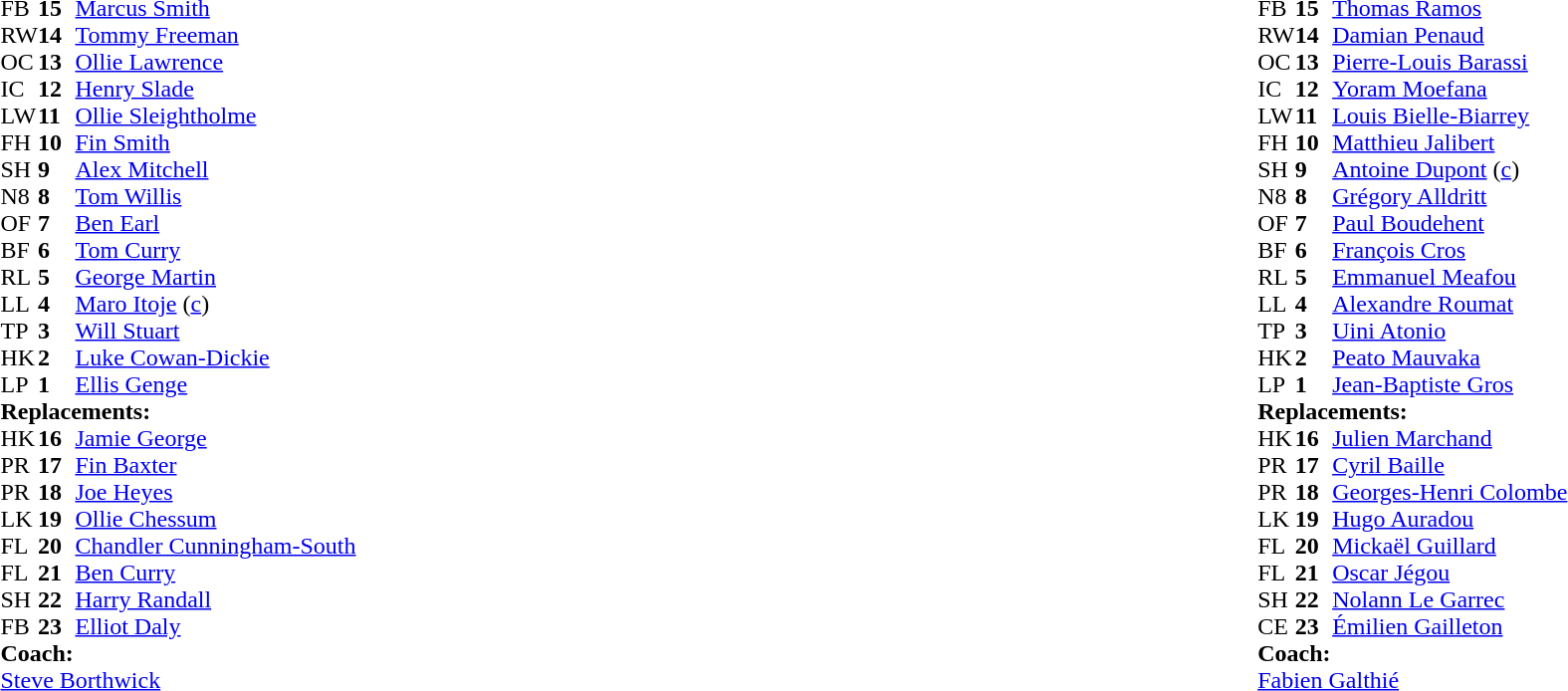<table style="width:100%">
<tr>
<td style="vertical-align:top; width:50%"><br><table cellspacing="0" cellpadding="0">
<tr>
<th width="25"></th>
<th width="25"></th>
</tr>
<tr>
<td>FB</td>
<td><strong>15</strong></td>
<td><a href='#'>Marcus Smith</a></td>
</tr>
<tr>
<td>RW</td>
<td><strong>14</strong></td>
<td><a href='#'>Tommy Freeman</a></td>
</tr>
<tr>
<td>OC</td>
<td><strong>13</strong></td>
<td><a href='#'>Ollie Lawrence</a></td>
</tr>
<tr>
<td>IC</td>
<td><strong>12</strong></td>
<td><a href='#'>Henry Slade</a></td>
<td></td>
<td></td>
</tr>
<tr>
<td>LW</td>
<td><strong>11</strong></td>
<td><a href='#'>Ollie Sleightholme</a></td>
</tr>
<tr>
<td>FH</td>
<td><strong>10</strong></td>
<td><a href='#'>Fin Smith</a></td>
</tr>
<tr>
<td>SH</td>
<td><strong>9</strong></td>
<td><a href='#'>Alex Mitchell</a></td>
</tr>
<tr>
<td>N8</td>
<td><strong>8</strong></td>
<td><a href='#'>Tom Willis</a></td>
<td></td>
<td></td>
</tr>
<tr>
<td>OF</td>
<td><strong>7</strong></td>
<td><a href='#'>Ben Earl</a></td>
</tr>
<tr>
<td>BF</td>
<td><strong>6</strong></td>
<td><a href='#'>Tom Curry</a></td>
</tr>
<tr>
<td>RL</td>
<td><strong>5</strong></td>
<td><a href='#'>George Martin</a></td>
<td></td>
<td></td>
</tr>
<tr>
<td>LL</td>
<td><strong>4</strong></td>
<td><a href='#'>Maro Itoje</a> (<a href='#'>c</a>)</td>
</tr>
<tr>
<td>TP</td>
<td><strong>3</strong></td>
<td><a href='#'>Will Stuart</a></td>
<td></td>
<td></td>
</tr>
<tr>
<td>HK</td>
<td><strong>2</strong></td>
<td><a href='#'>Luke Cowan-Dickie</a></td>
<td></td>
<td></td>
</tr>
<tr>
<td>LP</td>
<td><strong>1</strong></td>
<td><a href='#'>Ellis Genge</a></td>
<td></td>
<td></td>
</tr>
<tr>
<td colspan="3"><strong>Replacements:</strong></td>
</tr>
<tr>
<td>HK</td>
<td><strong>16</strong></td>
<td><a href='#'>Jamie George</a></td>
<td></td>
<td></td>
</tr>
<tr>
<td>PR</td>
<td><strong>17</strong></td>
<td><a href='#'>Fin Baxter</a></td>
<td></td>
<td></td>
</tr>
<tr>
<td>PR</td>
<td><strong>18</strong></td>
<td><a href='#'>Joe Heyes</a></td>
<td></td>
<td></td>
</tr>
<tr>
<td>LK</td>
<td><strong>19</strong></td>
<td><a href='#'>Ollie Chessum</a></td>
<td></td>
<td></td>
</tr>
<tr>
<td>FL</td>
<td><strong>20</strong></td>
<td><a href='#'>Chandler Cunningham-South</a></td>
</tr>
<tr>
<td>FL</td>
<td><strong>21</strong></td>
<td><a href='#'>Ben Curry</a></td>
<td></td>
<td></td>
</tr>
<tr>
<td>SH</td>
<td><strong>22</strong></td>
<td><a href='#'>Harry Randall</a></td>
</tr>
<tr>
<td>FB</td>
<td><strong>23</strong></td>
<td><a href='#'>Elliot Daly</a></td>
<td></td>
<td></td>
</tr>
<tr>
<td colspan="3"><strong>Coach:</strong></td>
</tr>
<tr>
<td colspan="3"><a href='#'>Steve Borthwick</a></td>
</tr>
</table>
</td>
<td style="vertical-align:top"></td>
<td style="vertical-align:top; width:50%"><br><table cellspacing="0" cellpadding="0" style="margin:auto">
<tr>
<th width="25"></th>
<th width="25"></th>
</tr>
<tr>
<td>FB</td>
<td><strong>15</strong></td>
<td><a href='#'>Thomas Ramos</a></td>
</tr>
<tr>
<td>RW</td>
<td><strong>14</strong></td>
<td><a href='#'>Damian Penaud</a></td>
</tr>
<tr>
<td>OC</td>
<td><strong>13</strong></td>
<td><a href='#'>Pierre-Louis Barassi</a></td>
</tr>
<tr>
<td>IC</td>
<td><strong>12</strong></td>
<td><a href='#'>Yoram Moefana</a></td>
</tr>
<tr>
<td>LW</td>
<td><strong>11</strong></td>
<td><a href='#'>Louis Bielle-Biarrey</a></td>
</tr>
<tr>
<td>FH</td>
<td><strong>10</strong></td>
<td><a href='#'>Matthieu Jalibert</a></td>
<td></td>
<td></td>
</tr>
<tr>
<td>SH</td>
<td><strong>9</strong></td>
<td><a href='#'>Antoine Dupont</a> (<a href='#'>c</a>)</td>
</tr>
<tr>
<td>N8</td>
<td><strong>8</strong></td>
<td><a href='#'>Grégory Alldritt</a></td>
</tr>
<tr>
<td>OF</td>
<td><strong>7</strong></td>
<td><a href='#'>Paul Boudehent</a></td>
<td></td>
<td></td>
</tr>
<tr>
<td>BF</td>
<td><strong>6</strong></td>
<td><a href='#'>François Cros</a></td>
</tr>
<tr>
<td>RL</td>
<td><strong>5</strong></td>
<td><a href='#'>Emmanuel Meafou</a></td>
<td></td>
<td></td>
</tr>
<tr>
<td>LL</td>
<td><strong>4</strong></td>
<td><a href='#'>Alexandre Roumat</a></td>
<td></td>
<td></td>
</tr>
<tr>
<td>TP</td>
<td><strong>3</strong></td>
<td><a href='#'>Uini Atonio</a></td>
<td></td>
<td></td>
</tr>
<tr>
<td>HK</td>
<td><strong>2</strong></td>
<td><a href='#'>Peato Mauvaka</a></td>
<td></td>
<td></td>
</tr>
<tr>
<td>LP</td>
<td><strong>1</strong></td>
<td><a href='#'>Jean-Baptiste Gros</a></td>
<td></td>
<td></td>
</tr>
<tr>
<td colspan="3"><strong>Replacements:</strong></td>
</tr>
<tr>
<td>HK</td>
<td><strong>16</strong></td>
<td><a href='#'>Julien Marchand</a></td>
<td></td>
<td></td>
</tr>
<tr>
<td>PR</td>
<td><strong>17</strong></td>
<td><a href='#'>Cyril Baille</a></td>
<td></td>
<td></td>
</tr>
<tr>
<td>PR</td>
<td><strong>18</strong></td>
<td><a href='#'>Georges-Henri Colombe</a></td>
<td></td>
<td></td>
</tr>
<tr>
<td>LK</td>
<td><strong>19</strong></td>
<td><a href='#'>Hugo Auradou</a></td>
<td></td>
<td></td>
</tr>
<tr>
<td>FL</td>
<td><strong>20</strong></td>
<td><a href='#'>Mickaël Guillard</a></td>
<td></td>
<td></td>
</tr>
<tr>
<td>FL</td>
<td><strong>21</strong></td>
<td><a href='#'>Oscar Jégou</a></td>
<td></td>
<td></td>
</tr>
<tr>
<td>SH</td>
<td><strong>22</strong></td>
<td><a href='#'>Nolann Le Garrec</a></td>
<td></td>
<td></td>
</tr>
<tr>
<td>CE</td>
<td><strong>23</strong></td>
<td><a href='#'>Émilien Gailleton</a></td>
</tr>
<tr>
<td colspan="3"><strong>Coach:</strong></td>
</tr>
<tr>
<td colspan="3"><a href='#'>Fabien Galthié</a></td>
</tr>
</table>
</td>
</tr>
</table>
